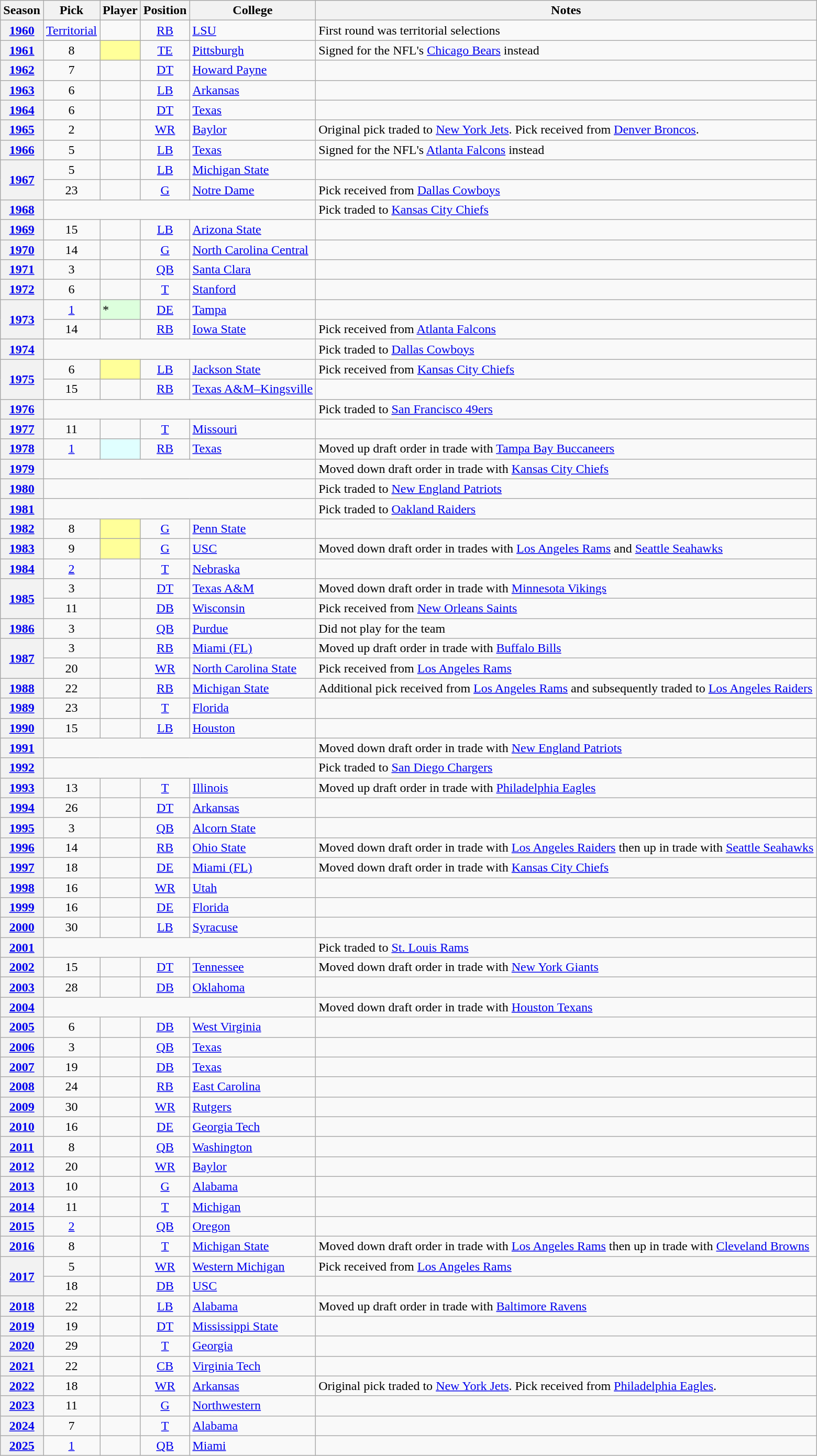<table class="wikitable sortable">
<tr>
<th scope="col">Season</th>
<th scope="col">Pick</th>
<th scope="col">Player</th>
<th scope="col">Position</th>
<th scope="col">College</th>
<th scope="col" class= "unsortable">Notes</th>
</tr>
<tr>
<th scope="row"><a href='#'>1960</a></th>
<td align="center"><a href='#'>Territorial</a></td>
<td></td>
<td align="center"><a href='#'>RB</a></td>
<td><a href='#'>LSU</a></td>
<td>First round was territorial selections</td>
</tr>
<tr>
<th scope="row"><a href='#'>1961</a></th>
<td align="center">8</td>
<td style="background-color:#FFFF99"></td>
<td align="center"><a href='#'>TE</a></td>
<td><a href='#'>Pittsburgh</a></td>
<td>Signed for the NFL's <a href='#'>Chicago Bears</a> instead</td>
</tr>
<tr>
<th scope="row"><a href='#'>1962</a></th>
<td align="center">7</td>
<td></td>
<td align="center"><a href='#'>DT</a></td>
<td><a href='#'>Howard Payne</a></td>
<td></td>
</tr>
<tr>
<th scope="row"><a href='#'>1963</a></th>
<td align="center">6</td>
<td></td>
<td align="center"><a href='#'>LB</a></td>
<td><a href='#'>Arkansas</a></td>
<td></td>
</tr>
<tr>
<th scope="row"><a href='#'>1964</a></th>
<td align="center">6</td>
<td></td>
<td align="center"><a href='#'>DT</a></td>
<td><a href='#'>Texas</a></td>
<td></td>
</tr>
<tr>
<th scope="row"><a href='#'>1965</a></th>
<td align="center">2</td>
<td></td>
<td align="center"><a href='#'>WR</a></td>
<td><a href='#'>Baylor</a></td>
<td>Original pick traded to <a href='#'>New York Jets</a>. Pick received from <a href='#'>Denver Broncos</a>.</td>
</tr>
<tr>
<th scope="row"><a href='#'>1966</a></th>
<td align="center">5</td>
<td></td>
<td align="center"><a href='#'>LB</a></td>
<td><a href='#'>Texas</a></td>
<td>Signed for the NFL's <a href='#'>Atlanta Falcons</a> instead</td>
</tr>
<tr>
<th scope="rowgroup"  rowspan="2"><a href='#'>1967</a></th>
<td align="center">5</td>
<td></td>
<td align="center"><a href='#'>LB</a></td>
<td><a href='#'>Michigan State</a></td>
<td></td>
</tr>
<tr>
<td align="center">23</td>
<td></td>
<td align="center"><a href='#'>G</a></td>
<td><a href='#'>Notre Dame</a></td>
<td>Pick received from <a href='#'>Dallas Cowboys</a></td>
</tr>
<tr>
<th scope="row"><a href='#'>1968</a></th>
<td colspan=4 align="center"><em></em></td>
<td>Pick traded to <a href='#'>Kansas City Chiefs</a></td>
</tr>
<tr>
<th scope="row"><a href='#'>1969</a></th>
<td align="center">15</td>
<td></td>
<td align="center"><a href='#'>LB</a></td>
<td><a href='#'>Arizona State</a></td>
<td></td>
</tr>
<tr>
<th scope="row"><a href='#'>1970</a></th>
<td align="center">14</td>
<td></td>
<td align="center"><a href='#'>G</a></td>
<td><a href='#'>North Carolina Central</a></td>
<td></td>
</tr>
<tr>
<th scope="row"><a href='#'>1971</a></th>
<td align="center">3</td>
<td></td>
<td align="center"><a href='#'>QB</a></td>
<td><a href='#'>Santa Clara</a></td>
<td></td>
</tr>
<tr>
<th scope="row"><a href='#'>1972</a></th>
<td align="center">6</td>
<td></td>
<td align="center"><a href='#'>T</a></td>
<td><a href='#'>Stanford</a></td>
<td></td>
</tr>
<tr>
<th scope="rowgroup"  rowspan="2"><a href='#'>1973</a></th>
<td align="center"><a href='#'>1</a></td>
<td style="background:#dfd;">*</td>
<td align="center"><a href='#'>DE</a></td>
<td><a href='#'>Tampa</a></td>
<td></td>
</tr>
<tr>
<td align="center">14</td>
<td></td>
<td align="center"><a href='#'>RB</a></td>
<td><a href='#'>Iowa State</a></td>
<td>Pick received from <a href='#'>Atlanta Falcons</a></td>
</tr>
<tr>
<th scope="row"><a href='#'>1974</a></th>
<td colspan=4 align="center"><em></em></td>
<td>Pick traded to <a href='#'>Dallas Cowboys</a></td>
</tr>
<tr>
<th scope="rowgroup"  rowspan="2"><a href='#'>1975</a></th>
<td align="center">6</td>
<td style="background-color:#FFFF99"></td>
<td align="center"><a href='#'>LB</a></td>
<td><a href='#'>Jackson State</a></td>
<td>Pick received from <a href='#'>Kansas City Chiefs</a></td>
</tr>
<tr>
<td align="center">15</td>
<td></td>
<td align="center"><a href='#'>RB</a></td>
<td><a href='#'>Texas A&M–Kingsville</a></td>
<td></td>
</tr>
<tr>
<th scope="row"><a href='#'>1976</a></th>
<td colspan=4 align="center"><em></em></td>
<td>Pick traded to <a href='#'>San Francisco 49ers</a></td>
</tr>
<tr>
<th scope="row"><a href='#'>1977</a></th>
<td align="center">11</td>
<td></td>
<td align="center"><a href='#'>T</a></td>
<td><a href='#'>Missouri</a></td>
<td></td>
</tr>
<tr>
<th scope="row"><a href='#'>1978</a></th>
<td align="center"><a href='#'>1</a></td>
<td style="background-color:#E0FFFF"></td>
<td align="center"><a href='#'>RB</a></td>
<td><a href='#'>Texas</a></td>
<td>Moved up draft order in trade with <a href='#'>Tampa Bay Buccaneers</a></td>
</tr>
<tr>
<th scope="row"><a href='#'>1979</a></th>
<td colspan=4 align="center"><em></em></td>
<td>Moved down draft order in trade with <a href='#'>Kansas City Chiefs</a></td>
</tr>
<tr>
<th scope="row"><a href='#'>1980</a></th>
<td colspan=4 align="center"><em></em></td>
<td>Pick traded to <a href='#'>New England Patriots</a></td>
</tr>
<tr>
<th scope="row"><a href='#'>1981</a></th>
<td colspan=4 align="center"><em></em></td>
<td>Pick traded to <a href='#'>Oakland Raiders</a></td>
</tr>
<tr>
<th scope="row"><a href='#'>1982</a></th>
<td align="center">8</td>
<td style="background-color:#FFFF99"></td>
<td align="center"><a href='#'>G</a></td>
<td><a href='#'>Penn State</a></td>
<td></td>
</tr>
<tr>
<th scope="row"><a href='#'>1983</a></th>
<td align="center">9</td>
<td style="background-color:#FFFF99"></td>
<td align="center"><a href='#'>G</a></td>
<td><a href='#'>USC</a></td>
<td>Moved down draft order in trades with <a href='#'>Los Angeles Rams</a> and <a href='#'>Seattle Seahawks</a></td>
</tr>
<tr>
<th scope="row"><a href='#'>1984</a></th>
<td align="center"><a href='#'>2</a></td>
<td></td>
<td align="center"><a href='#'>T</a></td>
<td><a href='#'>Nebraska</a></td>
<td></td>
</tr>
<tr>
<th scope="rowgroup"  rowspan="2"><a href='#'>1985</a></th>
<td align="center">3</td>
<td></td>
<td align="center"><a href='#'>DT</a></td>
<td><a href='#'>Texas A&M</a></td>
<td>Moved down draft order in trade with <a href='#'>Minnesota Vikings</a></td>
</tr>
<tr>
<td align="center">11</td>
<td></td>
<td align="center"><a href='#'>DB</a></td>
<td><a href='#'>Wisconsin</a></td>
<td>Pick received from <a href='#'>New Orleans Saints</a></td>
</tr>
<tr>
<th scope="row"><a href='#'>1986</a></th>
<td align="center">3</td>
<td></td>
<td align="center"><a href='#'>QB</a></td>
<td><a href='#'>Purdue</a></td>
<td>Did not play for the team</td>
</tr>
<tr>
<th scope="rowgroup"  rowspan="2"><a href='#'>1987</a></th>
<td align="center">3</td>
<td></td>
<td align="center"><a href='#'>RB</a></td>
<td><a href='#'>Miami (FL)</a></td>
<td>Moved up draft order in trade with <a href='#'>Buffalo Bills</a></td>
</tr>
<tr>
<td align="center">20</td>
<td></td>
<td align="center"><a href='#'>WR</a></td>
<td><a href='#'>North Carolina State</a></td>
<td>Pick received from <a href='#'>Los Angeles Rams</a></td>
</tr>
<tr>
<th scope="row"><a href='#'>1988</a></th>
<td align="center">22</td>
<td></td>
<td align="center"><a href='#'>RB</a></td>
<td><a href='#'>Michigan State</a></td>
<td>Additional pick received from <a href='#'>Los Angeles Rams</a> and subsequently traded to <a href='#'>Los Angeles Raiders</a></td>
</tr>
<tr>
<th scope="row"><a href='#'>1989</a></th>
<td align="center">23</td>
<td></td>
<td align="center"><a href='#'>T</a></td>
<td><a href='#'>Florida</a></td>
<td></td>
</tr>
<tr>
<th scope="row"><a href='#'>1990</a></th>
<td align="center">15</td>
<td></td>
<td align="center"><a href='#'>LB</a></td>
<td><a href='#'>Houston</a></td>
<td></td>
</tr>
<tr>
<th scope="row"><a href='#'>1991</a></th>
<td colspan=4 align="center"><em></em></td>
<td>Moved down draft order in trade with <a href='#'>New England Patriots</a></td>
</tr>
<tr>
<th scope="row"><a href='#'>1992</a></th>
<td colspan=4 align="center"><em></em></td>
<td>Pick traded to <a href='#'>San Diego Chargers</a></td>
</tr>
<tr>
<th scope="row"><a href='#'>1993</a></th>
<td align="center">13</td>
<td></td>
<td align="center"><a href='#'>T</a></td>
<td><a href='#'>Illinois</a></td>
<td>Moved up draft order in trade with <a href='#'>Philadelphia Eagles</a></td>
</tr>
<tr>
<th scope="row"><a href='#'>1994</a></th>
<td align="center">26</td>
<td></td>
<td align="center"><a href='#'>DT</a></td>
<td><a href='#'>Arkansas</a></td>
<td></td>
</tr>
<tr>
<th scope="row"><a href='#'>1995</a></th>
<td align="center">3</td>
<td></td>
<td align="center"><a href='#'>QB</a></td>
<td><a href='#'>Alcorn State</a></td>
<td></td>
</tr>
<tr>
<th scope="row"><a href='#'>1996</a></th>
<td align="center">14</td>
<td></td>
<td align="center"><a href='#'>RB</a></td>
<td><a href='#'>Ohio State</a></td>
<td>Moved down draft order in trade with <a href='#'>Los Angeles Raiders</a> then up in trade with <a href='#'>Seattle Seahawks</a></td>
</tr>
<tr>
<th scope="row"><a href='#'>1997</a></th>
<td align="center">18</td>
<td></td>
<td align="center"><a href='#'>DE</a></td>
<td><a href='#'>Miami (FL)</a></td>
<td>Moved down draft order in trade with <a href='#'>Kansas City Chiefs</a></td>
</tr>
<tr>
<th scope="row"><a href='#'>1998</a></th>
<td align="center">16</td>
<td></td>
<td align="center"><a href='#'>WR</a></td>
<td><a href='#'>Utah</a></td>
<td></td>
</tr>
<tr>
<th scope="row"><a href='#'>1999</a></th>
<td align="center">16</td>
<td></td>
<td align="center"><a href='#'>DE</a></td>
<td><a href='#'>Florida</a></td>
<td></td>
</tr>
<tr>
<th scope="row"><a href='#'>2000</a></th>
<td align="center">30</td>
<td></td>
<td align="center"><a href='#'>LB</a></td>
<td><a href='#'>Syracuse</a></td>
<td></td>
</tr>
<tr>
<th scope="row"><a href='#'>2001</a></th>
<td colspan=4 align="center"><em></em></td>
<td>Pick traded to <a href='#'>St. Louis Rams</a></td>
</tr>
<tr>
<th scope="row"><a href='#'>2002</a></th>
<td align="center">15</td>
<td></td>
<td align="center"><a href='#'>DT</a></td>
<td><a href='#'>Tennessee</a></td>
<td>Moved down draft order in trade with <a href='#'>New York Giants</a></td>
</tr>
<tr>
<th scope="row"><a href='#'>2003</a></th>
<td align="center">28</td>
<td></td>
<td align="center"><a href='#'>DB</a></td>
<td><a href='#'>Oklahoma</a></td>
<td></td>
</tr>
<tr>
<th scope="row"><a href='#'>2004</a></th>
<td colspan=4 align="center"><em></em></td>
<td>Moved down draft order in trade with <a href='#'>Houston Texans</a></td>
</tr>
<tr>
<th scope="row"><a href='#'>2005</a></th>
<td align="center">6</td>
<td></td>
<td align="center"><a href='#'>DB</a></td>
<td><a href='#'>West Virginia</a></td>
<td></td>
</tr>
<tr>
<th scope="row"><a href='#'>2006</a></th>
<td align="center">3</td>
<td></td>
<td align="center"><a href='#'>QB</a></td>
<td><a href='#'>Texas</a></td>
<td></td>
</tr>
<tr>
<th scope="row"><a href='#'>2007</a></th>
<td align="center">19</td>
<td></td>
<td align="center"><a href='#'>DB</a></td>
<td><a href='#'>Texas</a></td>
<td></td>
</tr>
<tr>
<th scope="row"><a href='#'>2008</a></th>
<td align="center">24</td>
<td></td>
<td align="center"><a href='#'>RB</a></td>
<td><a href='#'>East Carolina</a></td>
<td></td>
</tr>
<tr>
<th scope="row"><a href='#'>2009</a></th>
<td align="center">30</td>
<td></td>
<td align="center"><a href='#'>WR</a></td>
<td><a href='#'>Rutgers</a></td>
<td></td>
</tr>
<tr>
<th scope="row"><a href='#'>2010</a></th>
<td align="center">16</td>
<td></td>
<td align="center"><a href='#'>DE</a></td>
<td><a href='#'>Georgia Tech</a></td>
<td></td>
</tr>
<tr>
<th scope="row"><a href='#'>2011</a></th>
<td align="center">8</td>
<td></td>
<td align="center"><a href='#'>QB</a></td>
<td><a href='#'>Washington</a></td>
<td></td>
</tr>
<tr>
<th scope="row"><a href='#'>2012</a></th>
<td align="center">20</td>
<td></td>
<td align="center"><a href='#'>WR</a></td>
<td><a href='#'>Baylor</a></td>
<td></td>
</tr>
<tr>
<th scope="row"><a href='#'>2013</a></th>
<td align="center">10</td>
<td></td>
<td align="center"><a href='#'>G</a></td>
<td><a href='#'>Alabama</a></td>
<td></td>
</tr>
<tr>
<th scope="row"><a href='#'>2014</a></th>
<td align="center">11</td>
<td></td>
<td align="center"><a href='#'>T</a></td>
<td><a href='#'>Michigan</a></td>
<td></td>
</tr>
<tr>
<th scope="row"><a href='#'>2015</a></th>
<td align="center"><a href='#'>2</a></td>
<td></td>
<td align="center"><a href='#'>QB</a></td>
<td><a href='#'>Oregon</a></td>
<td></td>
</tr>
<tr>
<th scope="row"><a href='#'>2016</a></th>
<td align="center">8</td>
<td></td>
<td align="center"><a href='#'>T</a></td>
<td><a href='#'>Michigan State</a></td>
<td>Moved down draft order in trade with <a href='#'>Los Angeles Rams</a> then up in trade with <a href='#'>Cleveland Browns</a></td>
</tr>
<tr>
<th scope="rowgroup"  rowspan="2"><a href='#'>2017</a></th>
<td align="center">5</td>
<td></td>
<td align="center"><a href='#'>WR</a></td>
<td><a href='#'>Western Michigan</a></td>
<td>Pick received from <a href='#'>Los Angeles Rams</a></td>
</tr>
<tr>
<td align="center">18</td>
<td></td>
<td align="center"><a href='#'>DB</a></td>
<td><a href='#'>USC</a></td>
<td></td>
</tr>
<tr>
<th scope="row"><a href='#'>2018</a></th>
<td align="center">22</td>
<td></td>
<td align="center"><a href='#'>LB</a></td>
<td><a href='#'>Alabama</a></td>
<td>Moved up draft order in trade with <a href='#'>Baltimore Ravens</a></td>
</tr>
<tr>
<th scope="row"><a href='#'>2019</a></th>
<td align="center">19</td>
<td></td>
<td align="center"><a href='#'>DT</a></td>
<td><a href='#'>Mississippi State</a></td>
<td></td>
</tr>
<tr>
<th scope="row"><a href='#'>2020</a></th>
<td align="center">29</td>
<td></td>
<td align="center"><a href='#'>T</a></td>
<td><a href='#'>Georgia</a></td>
<td></td>
</tr>
<tr>
<th scope="row"><a href='#'>2021</a></th>
<td align="center">22</td>
<td></td>
<td align="center"><a href='#'>CB</a></td>
<td><a href='#'>Virginia Tech</a></td>
<td></td>
</tr>
<tr>
<th scope="row"><a href='#'>2022</a></th>
<td align="center">18</td>
<td></td>
<td align="center"><a href='#'>WR</a></td>
<td><a href='#'>Arkansas</a></td>
<td>Original pick traded to <a href='#'>New York Jets</a>. Pick received from <a href='#'>Philadelphia Eagles</a>.</td>
</tr>
<tr>
<th scope="row"><a href='#'>2023</a></th>
<td align="center">11</td>
<td></td>
<td align="center"><a href='#'>G</a></td>
<td><a href='#'>Northwestern</a></td>
<td></td>
</tr>
<tr>
<th scope="row"><a href='#'>2024</a></th>
<td align="center">7</td>
<td></td>
<td align="center"><a href='#'>T</a></td>
<td><a href='#'>Alabama</a></td>
<td></td>
</tr>
<tr>
<th scope="row"><a href='#'>2025</a></th>
<td align="center"><a href='#'>1</a></td>
<td></td>
<td align="center"><a href='#'>QB</a></td>
<td><a href='#'>Miami</a></td>
<td></td>
</tr>
</table>
